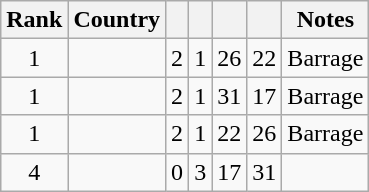<table class="wikitable sortable" style="text-align: center;">
<tr>
<th>Rank</th>
<th>Country</th>
<th></th>
<th></th>
<th></th>
<th></th>
<th>Notes</th>
</tr>
<tr>
<td>1</td>
<td align=left></td>
<td>2</td>
<td>1</td>
<td>26</td>
<td>22</td>
<td>Barrage</td>
</tr>
<tr>
<td>1</td>
<td align=left></td>
<td>2</td>
<td>1</td>
<td>31</td>
<td>17</td>
<td>Barrage</td>
</tr>
<tr>
<td>1</td>
<td align=left></td>
<td>2</td>
<td>1</td>
<td>22</td>
<td>26</td>
<td>Barrage</td>
</tr>
<tr>
<td>4</td>
<td align=left></td>
<td>0</td>
<td>3</td>
<td>17</td>
<td>31</td>
<td></td>
</tr>
</table>
